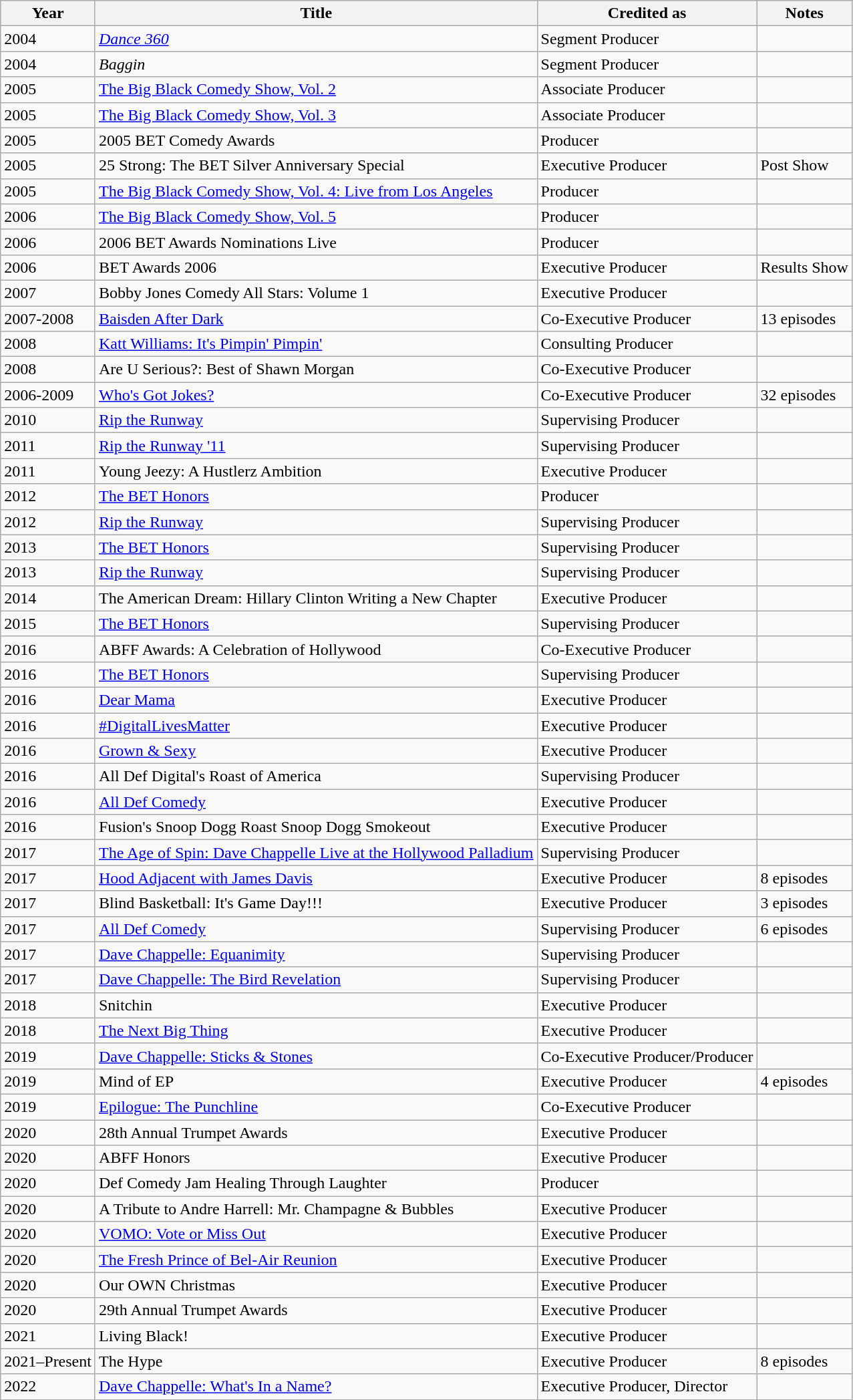<table class="wikitable">
<tr>
<th>Year</th>
<th>Title</th>
<th>Credited as</th>
<th>Notes</th>
</tr>
<tr>
<td>2004</td>
<td><em><a href='#'>Dance 360</a></em></td>
<td>Segment Producer</td>
<td></td>
</tr>
<tr>
<td>2004</td>
<td><em>Baggin<strong></td>
<td>Segment Producer</td>
<td></td>
</tr>
<tr>
<td>2005</td>
<td></em><a href='#'>The Big Black Comedy Show, Vol. 2</a><em></td>
<td>Associate Producer</td>
<td></td>
</tr>
<tr>
<td>2005</td>
<td></em><a href='#'>The Big Black Comedy Show, Vol. 3</a><em></td>
<td>Associate Producer</td>
<td></td>
</tr>
<tr>
<td>2005</td>
<td></em>2005 BET Comedy Awards<em></td>
<td>Producer</td>
<td></td>
</tr>
<tr>
<td>2005</td>
<td></em>25 Strong: The BET Silver Anniversary Special<em></td>
<td>Executive Producer</td>
<td>Post Show</td>
</tr>
<tr>
<td>2005</td>
<td></em><a href='#'>The Big Black Comedy Show, Vol. 4: Live from Los Angeles</a><em></td>
<td>Producer</td>
<td></td>
</tr>
<tr>
<td>2006</td>
<td></em><a href='#'>The Big Black Comedy Show, Vol. 5</a><em></td>
<td>Producer</td>
<td></td>
</tr>
<tr>
<td>2006</td>
<td></em>2006 BET Awards Nominations Live<em></td>
<td>Producer</td>
<td></td>
</tr>
<tr>
<td>2006</td>
<td></em>BET Awards 2006<em></td>
<td>Executive Producer</td>
<td>Results Show</td>
</tr>
<tr>
<td>2007</td>
<td></em>Bobby Jones Comedy All Stars: Volume 1<em></td>
<td>Executive Producer</td>
<td></td>
</tr>
<tr>
<td>2007-2008</td>
<td></em><a href='#'>Baisden After Dark</a><em></td>
<td>Co-Executive Producer</td>
<td>13 episodes</td>
</tr>
<tr>
<td>2008</td>
<td></em><a href='#'>Katt Williams: It's Pimpin' Pimpin'</a><em></td>
<td>Consulting Producer</td>
<td></td>
</tr>
<tr>
<td>2008</td>
<td></em>Are U Serious?: Best of Shawn Morgan<em></td>
<td>Co-Executive Producer</td>
<td></td>
</tr>
<tr>
<td>2006-2009</td>
<td></em><a href='#'>Who's Got Jokes?</a><em></td>
<td>Co-Executive Producer</td>
<td>32 episodes</td>
</tr>
<tr>
<td>2010</td>
<td></em><a href='#'>Rip the Runway</a><em></td>
<td>Supervising Producer</td>
<td></td>
</tr>
<tr>
<td>2011</td>
<td></em><a href='#'>Rip the Runway '11</a><em></td>
<td>Supervising Producer</td>
<td></td>
</tr>
<tr>
<td>2011</td>
<td></em>Young Jeezy: A Hustlerz Ambition<em></td>
<td>Executive Producer</td>
<td></td>
</tr>
<tr>
<td>2012</td>
<td></em><a href='#'>The BET Honors</a><em></td>
<td>Producer</td>
<td></td>
</tr>
<tr>
<td>2012</td>
<td></em><a href='#'>Rip the Runway</a><em></td>
<td>Supervising Producer</td>
<td></td>
</tr>
<tr>
<td>2013</td>
<td></em><a href='#'>The BET Honors</a><em></td>
<td>Supervising Producer</td>
<td></td>
</tr>
<tr>
<td>2013</td>
<td></em><a href='#'>Rip the Runway</a><em></td>
<td>Supervising Producer</td>
<td></td>
</tr>
<tr>
<td>2014</td>
<td></em>The American Dream: Hillary Clinton Writing a New Chapter<em></td>
<td>Executive Producer</td>
<td></td>
</tr>
<tr>
<td>2015</td>
<td></em><a href='#'>The BET Honors</a><em></td>
<td>Supervising Producer</td>
<td></td>
</tr>
<tr>
<td>2016</td>
<td></em>ABFF Awards: A Celebration of Hollywood<em></td>
<td>Co-Executive Producer</td>
<td></td>
</tr>
<tr>
<td>2016</td>
<td></em><a href='#'>The BET Honors</a><em></td>
<td>Supervising Producer</td>
<td></td>
</tr>
<tr>
<td>2016</td>
<td></em><a href='#'>Dear Mama</a><em></td>
<td>Executive Producer</td>
<td></td>
</tr>
<tr>
<td>2016</td>
<td></em><a href='#'>#DigitalLivesMatter</a><em></td>
<td>Executive Producer</td>
<td></td>
</tr>
<tr>
<td>2016</td>
<td></em><a href='#'>Grown & Sexy</a><em></td>
<td>Executive Producer</td>
<td></td>
</tr>
<tr>
<td>2016</td>
<td></em>All Def Digital's Roast of America<em></td>
<td>Supervising Producer</td>
<td></td>
</tr>
<tr>
<td>2016</td>
<td></em><a href='#'>All Def Comedy</a><em></td>
<td>Executive Producer</td>
<td></td>
</tr>
<tr>
<td>2016</td>
<td></em>Fusion's Snoop Dogg Roast Snoop Dogg Smokeout<em></td>
<td>Executive Producer</td>
<td></td>
</tr>
<tr>
<td>2017</td>
<td></em><a href='#'>The Age of Spin: Dave Chappelle Live at the Hollywood Palladium</a><em></td>
<td>Supervising Producer</td>
<td></td>
</tr>
<tr>
<td>2017</td>
<td></em><a href='#'>Hood Adjacent with James Davis</a><em></td>
<td>Executive Producer</td>
<td>8 episodes</td>
</tr>
<tr>
<td>2017</td>
<td></em>Blind Basketball: It's Game Day!!!<em></td>
<td>Executive Producer</td>
<td>3 episodes</td>
</tr>
<tr>
<td>2017</td>
<td></em><a href='#'>All Def Comedy</a><em></td>
<td>Supervising Producer</td>
<td>6 episodes</td>
</tr>
<tr>
<td>2017</td>
<td></em><a href='#'>Dave Chappelle: Equanimity</a><em></td>
<td>Supervising Producer</td>
<td></td>
</tr>
<tr>
<td>2017</td>
<td></em><a href='#'>Dave Chappelle: The Bird Revelation</a><em></td>
<td>Supervising Producer</td>
<td></td>
</tr>
<tr>
<td>2018</td>
<td></em>Snitchin<em></td>
<td>Executive Producer</td>
<td></td>
</tr>
<tr>
<td>2018</td>
<td></em><a href='#'>The Next Big Thing</a><em></td>
<td>Executive Producer</td>
<td></td>
</tr>
<tr>
<td>2019</td>
<td></em><a href='#'>Dave Chappelle: Sticks & Stones</a><em></td>
<td>Co-Executive Producer/Producer</td>
<td></td>
</tr>
<tr>
<td>2019</td>
<td></em>Mind of EP<em></td>
<td>Executive Producer</td>
<td>4 episodes</td>
</tr>
<tr>
<td>2019</td>
<td></em><a href='#'>Epilogue: The Punchline</a><em></td>
<td>Co-Executive Producer</td>
<td></td>
</tr>
<tr>
<td>2020</td>
<td></em>28th Annual Trumpet Awards<em></td>
<td>Executive Producer</td>
<td></td>
</tr>
<tr>
<td>2020</td>
<td></em>ABFF Honors<em></td>
<td>Executive Producer</td>
<td></td>
</tr>
<tr>
<td>2020</td>
<td></em>Def Comedy Jam Healing Through Laughter<em></td>
<td>Producer</td>
<td></td>
</tr>
<tr>
<td>2020</td>
<td></em>A Tribute to Andre Harrell: Mr. Champagne & Bubbles<em></td>
<td>Executive Producer</td>
<td></td>
</tr>
<tr>
<td>2020</td>
<td></em><a href='#'>VOMO: Vote or Miss Out</a><em></td>
<td>Executive Producer</td>
<td></td>
</tr>
<tr>
<td>2020</td>
<td></em><a href='#'>The Fresh Prince of Bel-Air Reunion</a><em></td>
<td>Executive Producer</td>
<td></td>
</tr>
<tr>
<td>2020</td>
<td></em>Our OWN Christmas<em></td>
<td>Executive Producer</td>
<td></td>
</tr>
<tr>
<td>2020</td>
<td></em>29th Annual Trumpet Awards<em></td>
<td>Executive Producer</td>
<td></td>
</tr>
<tr>
<td>2021</td>
<td></em>Living Black!<em></td>
<td>Executive Producer</td>
<td></td>
</tr>
<tr>
<td>2021–Present</td>
<td></em>The Hype<em></td>
<td>Executive Producer</td>
<td>8 episodes</td>
</tr>
<tr>
<td>2022</td>
<td></em><a href='#'>Dave Chappelle: What's In a Name?</a><em></td>
<td>Executive Producer, Director</td>
<td></td>
</tr>
</table>
